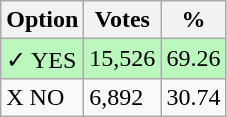<table class="wikitable">
<tr>
<th>Option</th>
<th>Votes</th>
<th>%</th>
</tr>
<tr>
<td style=background:#bbf8be>✓ YES</td>
<td style=background:#bbf8be>15,526</td>
<td style=background:#bbf8be>69.26</td>
</tr>
<tr>
<td>X NO</td>
<td>6,892</td>
<td>30.74</td>
</tr>
</table>
